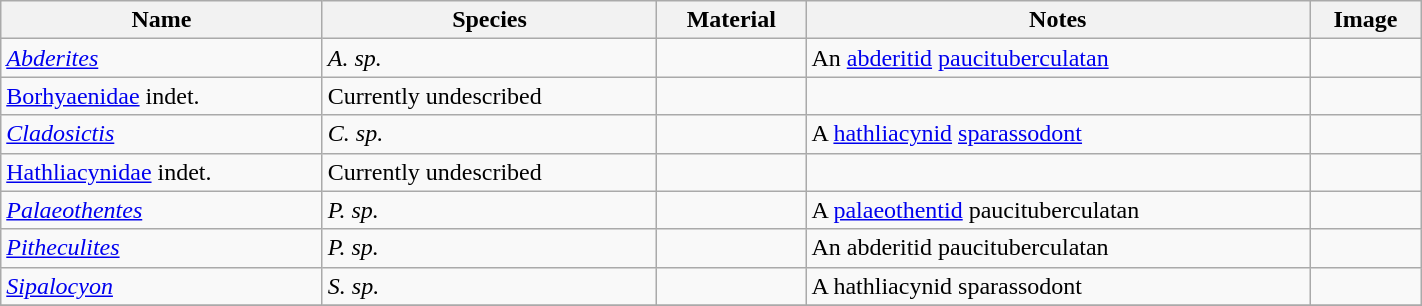<table class="wikitable" align="center" width="75%">
<tr>
<th>Name</th>
<th>Species</th>
<th>Material</th>
<th>Notes</th>
<th>Image</th>
</tr>
<tr>
<td><em><a href='#'>Abderites</a></em></td>
<td><em>A. sp.</em></td>
<td></td>
<td>An <a href='#'>abderitid</a> <a href='#'>paucituberculatan</a></td>
<td></td>
</tr>
<tr>
<td><a href='#'>Borhyaenidae</a> indet.</td>
<td>Currently undescribed</td>
<td></td>
<td></td>
<td></td>
</tr>
<tr>
<td><em><a href='#'>Cladosictis</a></em></td>
<td><em>C. sp.</em></td>
<td></td>
<td>A <a href='#'>hathliacynid</a> <a href='#'>sparassodont</a></td>
<td></td>
</tr>
<tr>
<td><a href='#'>Hathliacynidae</a> indet.</td>
<td>Currently undescribed</td>
<td></td>
<td></td>
<td></td>
</tr>
<tr>
<td><em><a href='#'>Palaeothentes</a></em></td>
<td><em>P. sp.</em></td>
<td></td>
<td>A <a href='#'>palaeothentid</a> paucituberculatan</td>
<td></td>
</tr>
<tr>
<td><em><a href='#'>Pitheculites</a></em></td>
<td><em>P. sp.</em></td>
<td></td>
<td>An abderitid paucituberculatan</td>
<td></td>
</tr>
<tr>
<td><em><a href='#'>Sipalocyon</a></em></td>
<td><em>S. sp.</em></td>
<td></td>
<td>A hathliacynid sparassodont</td>
<td></td>
</tr>
<tr>
</tr>
</table>
